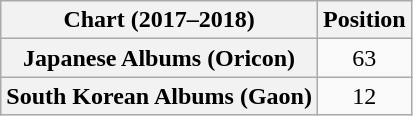<table class="wikitable plainrowheaders" style="text-align:center;">
<tr>
<th>Chart (2017–2018)</th>
<th>Position</th>
</tr>
<tr>
<th scope="row">Japanese Albums (Oricon)</th>
<td>63</td>
</tr>
<tr>
<th scope="row">South Korean Albums (Gaon)</th>
<td>12</td>
</tr>
</table>
